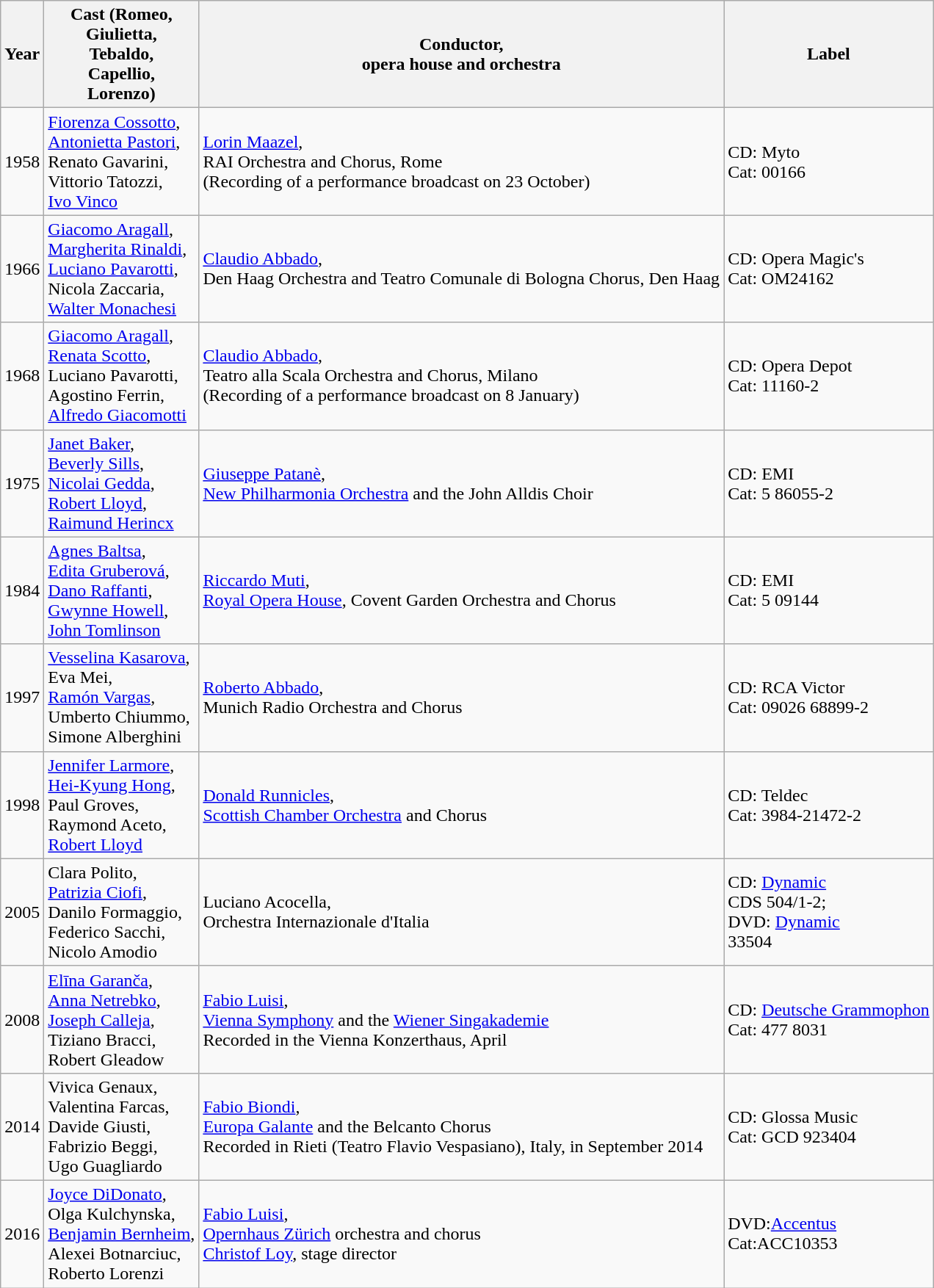<table class="wikitable">
<tr>
<th>Year</th>
<th>Cast (Romeo,<br>Giulietta,<br>Tebaldo,<br>Capellio,<br>Lorenzo)</th>
<th>Conductor,<br>opera house and orchestra</th>
<th>Label</th>
</tr>
<tr>
<td>1958</td>
<td><a href='#'>Fiorenza Cossotto</a>, <br><a href='#'>Antonietta Pastori</a>,<br>Renato Gavarini,<br>Vittorio Tatozzi,<br><a href='#'>Ivo Vinco</a></td>
<td><a href='#'>Lorin Maazel</a>,<br>RAI Orchestra and Chorus, Rome<br>(Recording of a performance broadcast on 23 October)</td>
<td>CD: Myto<br>Cat: 00166</td>
</tr>
<tr>
<td>1966</td>
<td><a href='#'>Giacomo Aragall</a>, <br><a href='#'>Margherita Rinaldi</a>,<br><a href='#'>Luciano Pavarotti</a>,<br>Nicola Zaccaria,<br><a href='#'>Walter Monachesi</a></td>
<td><a href='#'>Claudio Abbado</a>,<br>Den Haag Orchestra and Teatro Comunale di Bologna Chorus, Den Haag<br></td>
<td>CD: Opera Magic's<br>Cat: OM24162</td>
</tr>
<tr>
<td>1968</td>
<td><a href='#'>Giacomo Aragall</a>, <br><a href='#'>Renata Scotto</a>,<br>Luciano Pavarotti,<br>Agostino Ferrin,<br><a href='#'>Alfredo Giacomotti</a></td>
<td><a href='#'>Claudio Abbado</a>,<br>Teatro alla Scala Orchestra and Chorus, Milano<br>(Recording of a performance broadcast on 8 January)</td>
<td>CD: Opera Depot<br>Cat: 11160-2</td>
</tr>
<tr>
<td>1975</td>
<td><a href='#'>Janet Baker</a>,<br><a href='#'>Beverly Sills</a>,<br><a href='#'>Nicolai Gedda</a>,<br><a href='#'>Robert Lloyd</a>,<br><a href='#'>Raimund Herincx</a></td>
<td><a href='#'>Giuseppe Patanè</a>,<br><a href='#'>New Philharmonia Orchestra</a> and the John Alldis Choir</td>
<td>CD: EMI<br>Cat: 5 86055-2</td>
</tr>
<tr>
<td>1984</td>
<td><a href='#'>Agnes Baltsa</a>, <br> <a href='#'>Edita Gruberová</a>,<br><a href='#'>Dano Raffanti</a>,<br><a href='#'>Gwynne Howell</a>,<br><a href='#'>John Tomlinson</a></td>
<td><a href='#'>Riccardo Muti</a>,<br><a href='#'>Royal Opera House</a>, Covent Garden Orchestra and Chorus</td>
<td>CD: EMI<br>Cat: 5 09144</td>
</tr>
<tr>
<td>1997</td>
<td><a href='#'>Vesselina Kasarova</a>,<br>Eva Mei,<br><a href='#'>Ramón Vargas</a>,<br>Umberto Chiummo,<br>Simone Alberghini</td>
<td><a href='#'>Roberto Abbado</a>,<br>Munich Radio Orchestra and Chorus</td>
<td>CD: RCA Victor<br>Cat: 09026 68899-2</td>
</tr>
<tr>
<td>1998</td>
<td><a href='#'>Jennifer Larmore</a>,<br><a href='#'>Hei-Kyung Hong</a>,<br>Paul Groves,<br>Raymond Aceto,<br><a href='#'>Robert Lloyd</a></td>
<td><a href='#'>Donald Runnicles</a>,<br><a href='#'>Scottish Chamber Orchestra</a> and Chorus</td>
<td>CD: Teldec<br>Cat: 3984-21472-2</td>
</tr>
<tr>
<td>2005</td>
<td>Clara Polito,<br><a href='#'>Patrizia Ciofi</a>,<br>Danilo Formaggio,<br>Federico Sacchi,<br>Nicolo Amodio</td>
<td>Luciano Acocella,<br>Orchestra Internazionale d'Italia</td>
<td>CD: <a href='#'>Dynamic</a><br>CDS 504/1-2;<br>DVD: <a href='#'>Dynamic</a><br> 33504</td>
</tr>
<tr>
<td>2008</td>
<td><a href='#'>Elīna Garanča</a>,<br><a href='#'>Anna Netrebko</a>,<br><a href='#'>Joseph Calleja</a>,<br>Tiziano Bracci,<br>Robert Gleadow</td>
<td><a href='#'>Fabio Luisi</a>,<br><a href='#'>Vienna Symphony</a> and the <a href='#'>Wiener Singakademie</a><br>Recorded in the Vienna Konzerthaus, April</td>
<td>CD: <a href='#'>Deutsche Grammophon</a><br>Cat: 477 8031</td>
</tr>
<tr>
<td>2014</td>
<td>Vivica Genaux,<br>Valentina Farcas,<br>Davide Giusti,<br>Fabrizio Beggi,<br>Ugo Guagliardo</td>
<td><a href='#'>Fabio Biondi</a>,<br><a href='#'>Europa Galante</a> and the Belcanto Chorus<br>Recorded in Rieti (Teatro Flavio Vespasiano), Italy, in September 2014</td>
<td>CD: Glossa Music<br>Cat: GCD 923404</td>
</tr>
<tr>
<td>2016</td>
<td><a href='#'>Joyce DiDonato</a>,<br>Olga Kulchynska,<br><a href='#'>Benjamin Bernheim</a>,<br>Alexei Botnarciuc, <br>Roberto Lorenzi</td>
<td><a href='#'>Fabio Luisi</a>,<br><a href='#'>Opernhaus Zürich</a> orchestra and chorus<br><a href='#'>Christof Loy</a>, stage director</td>
<td>DVD:<a href='#'>Accentus</a><br>Cat:ACC10353</td>
</tr>
</table>
